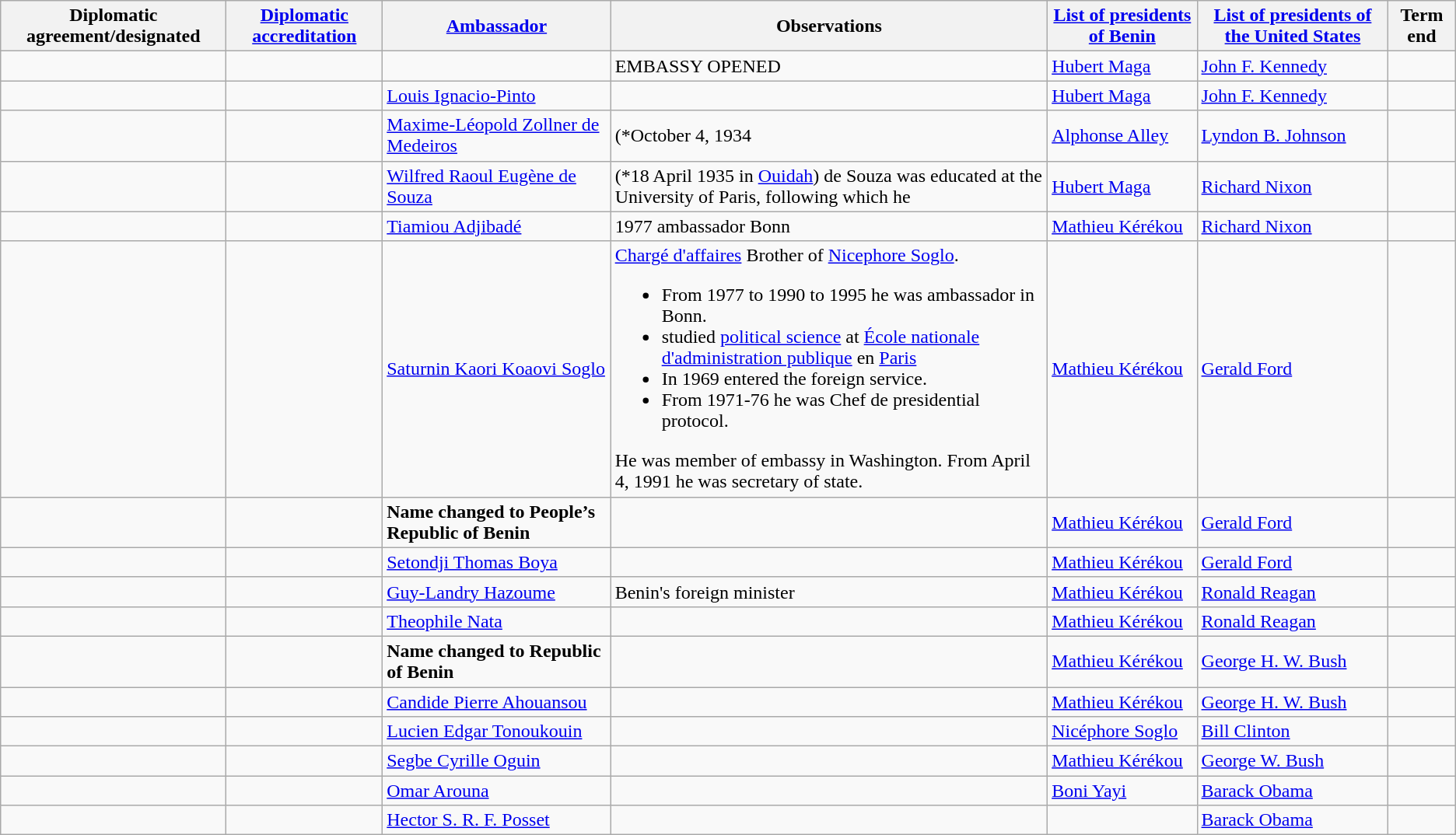<table class="wikitable sortable">
<tr>
<th>Diplomatic agreement/designated</th>
<th><a href='#'>Diplomatic accreditation</a></th>
<th><a href='#'>Ambassador</a></th>
<th>Observations</th>
<th><a href='#'>List of presidents of Benin</a></th>
<th><a href='#'>List of presidents of the United States</a></th>
<th>Term end</th>
</tr>
<tr>
<td></td>
<td></td>
<td></td>
<td>EMBASSY OPENED</td>
<td><a href='#'>Hubert Maga</a></td>
<td><a href='#'>John F. Kennedy</a></td>
<td></td>
</tr>
<tr>
<td></td>
<td></td>
<td><a href='#'>Louis Ignacio-Pinto</a></td>
<td></td>
<td><a href='#'>Hubert Maga</a></td>
<td><a href='#'>John F. Kennedy</a></td>
<td></td>
</tr>
<tr>
<td></td>
<td></td>
<td><a href='#'>Maxime-Léopold Zollner de Medeiros</a></td>
<td>(*October 4, 1934</td>
<td><a href='#'>Alphonse Alley</a></td>
<td><a href='#'>Lyndon B. Johnson</a></td>
<td></td>
</tr>
<tr>
<td></td>
<td></td>
<td><a href='#'>Wilfred Raoul Eugène de Souza</a></td>
<td>(*18 April 1935 in <a href='#'>Ouidah</a>) de Souza was educated at the University of Paris, following which he</td>
<td><a href='#'>Hubert Maga</a></td>
<td><a href='#'>Richard Nixon</a></td>
<td></td>
</tr>
<tr>
<td></td>
<td></td>
<td><a href='#'>Tiamiou Adjibadé</a></td>
<td>1977 ambassador Bonn</td>
<td><a href='#'>Mathieu Kérékou</a></td>
<td><a href='#'>Richard Nixon</a></td>
<td></td>
</tr>
<tr>
<td></td>
<td></td>
<td><a href='#'>Saturnin Kaori Koaovi Soglo</a></td>
<td><a href='#'>Chargé d'affaires</a> Brother of <a href='#'>Nicephore Soglo</a>.<br><ul><li>From 1977 to 1990 to 1995 he was ambassador in Bonn.</li><li>studied <a href='#'>political science</a> at <a href='#'>École nationale d'administration publique</a> en <a href='#'>Paris</a></li><li>In 1969 entered the foreign service.</li><li>From 1971-76 he was Chef de presidential protocol.</li></ul>He was member of embassy in Washington.
From April 4, 1991 he was secretary of state.</td>
<td><a href='#'>Mathieu Kérékou</a></td>
<td><a href='#'>Gerald Ford</a></td>
<td></td>
</tr>
<tr>
<td></td>
<td></td>
<td><strong>Name changed to People’s Republic of Benin</strong></td>
<td></td>
<td><a href='#'>Mathieu Kérékou</a></td>
<td><a href='#'>Gerald Ford</a></td>
<td></td>
</tr>
<tr>
<td></td>
<td></td>
<td><a href='#'>Setondji Thomas Boya</a></td>
<td></td>
<td><a href='#'>Mathieu Kérékou</a></td>
<td><a href='#'>Gerald Ford</a></td>
<td></td>
</tr>
<tr>
<td></td>
<td></td>
<td><a href='#'>Guy-Landry Hazoume</a></td>
<td>Benin's foreign minister</td>
<td><a href='#'>Mathieu Kérékou</a></td>
<td><a href='#'>Ronald Reagan</a></td>
<td></td>
</tr>
<tr>
<td></td>
<td></td>
<td><a href='#'>Theophile Nata</a></td>
<td></td>
<td><a href='#'>Mathieu Kérékou</a></td>
<td><a href='#'>Ronald Reagan</a></td>
<td></td>
</tr>
<tr>
<td></td>
<td></td>
<td><strong>Name changed to Republic of Benin</strong></td>
<td></td>
<td><a href='#'>Mathieu Kérékou</a></td>
<td><a href='#'>George H. W. Bush</a></td>
<td></td>
</tr>
<tr>
<td></td>
<td></td>
<td><a href='#'>Candide Pierre Ahouansou</a></td>
<td></td>
<td><a href='#'>Mathieu Kérékou</a></td>
<td><a href='#'>George H. W. Bush</a></td>
<td></td>
</tr>
<tr>
<td></td>
<td></td>
<td><a href='#'>Lucien Edgar Tonoukouin</a></td>
<td></td>
<td><a href='#'>Nicéphore Soglo</a></td>
<td><a href='#'>Bill Clinton</a></td>
<td></td>
</tr>
<tr>
<td></td>
<td></td>
<td><a href='#'>Segbe Cyrille Oguin</a></td>
<td></td>
<td><a href='#'>Mathieu Kérékou</a></td>
<td><a href='#'>George W. Bush</a></td>
<td></td>
</tr>
<tr>
<td></td>
<td></td>
<td><a href='#'>Omar Arouna</a></td>
<td></td>
<td><a href='#'>Boni Yayi</a></td>
<td><a href='#'>Barack Obama</a></td>
<td></td>
</tr>
<tr>
<td></td>
<td></td>
<td><a href='#'>Hector S. R. F. Posset</a></td>
<td></td>
<td></td>
<td><a href='#'>Barack Obama</a></td>
<td></td>
</tr>
</table>
